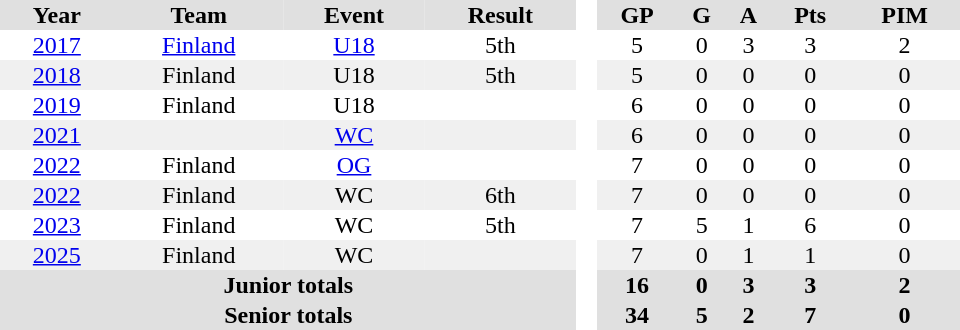<table border="0" cellpadding="1" cellspacing="0" style="text-align:center; width:40em">
<tr ALIGN="centre" bgcolor="#e0e0e0">
<th>Year</th>
<th>Team</th>
<th>Event</th>
<th>Result</th>
<th rowspan="97" bgcolor="#ffffff"> </th>
<th>GP</th>
<th>G</th>
<th>A</th>
<th>Pts</th>
<th>PIM</th>
</tr>
<tr>
<td><a href='#'>2017</a></td>
<td><a href='#'>Finland</a></td>
<td><a href='#'>U18</a></td>
<td>5th</td>
<td>5</td>
<td>0</td>
<td>3</td>
<td>3</td>
<td>2</td>
</tr>
<tr bgcolor="#f0f0f0">
<td><a href='#'>2018</a></td>
<td>Finland</td>
<td>U18</td>
<td>5th</td>
<td>5</td>
<td>0</td>
<td>0</td>
<td>0</td>
<td>0</td>
</tr>
<tr>
<td><a href='#'>2019</a></td>
<td>Finland</td>
<td>U18</td>
<td></td>
<td>6</td>
<td>0</td>
<td>0</td>
<td>0</td>
<td>0</td>
</tr>
<tr bgcolor="#f0f0f0">
<td><a href='#'>2021</a></td>
<td></td>
<td><a href='#'>WC</a></td>
<td></td>
<td>6</td>
<td>0</td>
<td>0</td>
<td>0</td>
<td>0</td>
</tr>
<tr>
<td><a href='#'>2022</a></td>
<td>Finland</td>
<td><a href='#'>OG</a></td>
<td></td>
<td>7</td>
<td>0</td>
<td>0</td>
<td>0</td>
<td>0</td>
</tr>
<tr bgcolor="#f0f0f0">
<td><a href='#'>2022</a></td>
<td>Finland</td>
<td>WC</td>
<td>6th</td>
<td>7</td>
<td>0</td>
<td>0</td>
<td>0</td>
<td>0</td>
</tr>
<tr>
<td><a href='#'>2023</a></td>
<td>Finland</td>
<td>WC</td>
<td>5th</td>
<td>7</td>
<td>5</td>
<td>1</td>
<td>6</td>
<td>0</td>
</tr>
<tr bgcolor="#f0f0f0">
<td><a href='#'>2025</a></td>
<td>Finland</td>
<td>WC</td>
<td></td>
<td>7</td>
<td>0</td>
<td>1</td>
<td>1</td>
<td>0</td>
</tr>
<tr align="centre" bgcolor="#e0e0e0">
<th colspan="4">Junior totals</th>
<th>16</th>
<th>0</th>
<th>3</th>
<th>3</th>
<th>2</th>
</tr>
<tr ALIGN="centre" bgcolor="#e0e0e0">
<th colspan=4>Senior totals</th>
<th>34</th>
<th>5</th>
<th>2</th>
<th>7</th>
<th>0</th>
</tr>
</table>
